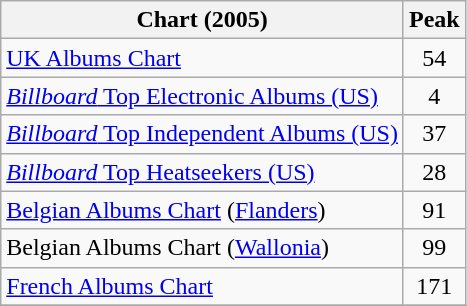<table class="wikitable sortable">
<tr>
<th>Chart (2005)</th>
<th>Peak</th>
</tr>
<tr>
<td><a href='#'>UK Albums Chart</a></td>
<td align="center">54</td>
</tr>
<tr>
<td><a href='#'><em>Billboard</em> Top Electronic Albums (US)</a></td>
<td align="center">4</td>
</tr>
<tr>
<td><a href='#'><em>Billboard</em> Top Independent Albums (US)</a></td>
<td align="center">37</td>
</tr>
<tr>
<td><a href='#'><em>Billboard</em> Top Heatseekers (US)</a></td>
<td align="center">28</td>
</tr>
<tr>
<td><a href='#'>Belgian Albums Chart</a> (<a href='#'>Flanders</a>)</td>
<td align="center">91</td>
</tr>
<tr>
<td>Belgian Albums Chart (<a href='#'>Wallonia</a>)</td>
<td align="center">99</td>
</tr>
<tr>
<td><a href='#'>French Albums Chart</a></td>
<td align="center">171</td>
</tr>
<tr>
</tr>
</table>
